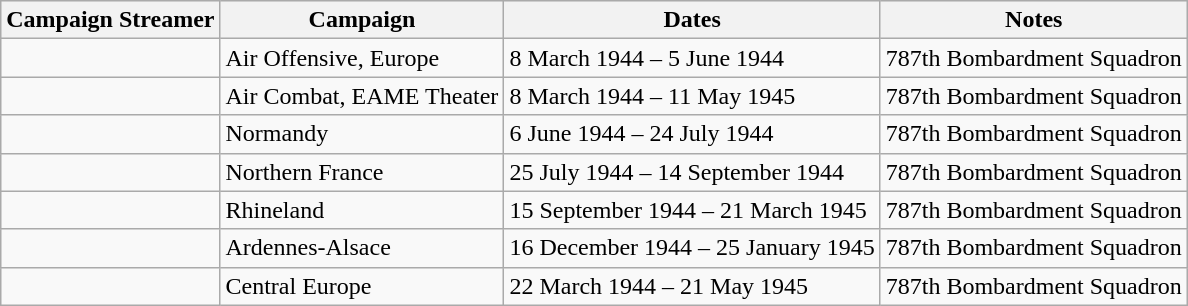<table class="wikitable">
<tr style="background:#efefef;">
<th>Campaign Streamer</th>
<th>Campaign</th>
<th>Dates</th>
<th>Notes</th>
</tr>
<tr>
<td></td>
<td>Air Offensive, Europe</td>
<td>8 March 1944 – 5 June 1944</td>
<td>787th Bombardment Squadron</td>
</tr>
<tr>
<td></td>
<td>Air Combat, EAME Theater</td>
<td>8 March 1944 – 11 May 1945</td>
<td>787th Bombardment Squadron</td>
</tr>
<tr>
<td></td>
<td>Normandy</td>
<td>6 June 1944 – 24 July 1944</td>
<td>787th Bombardment Squadron</td>
</tr>
<tr>
<td></td>
<td>Northern France</td>
<td>25 July 1944 – 14 September 1944</td>
<td>787th Bombardment Squadron</td>
</tr>
<tr>
<td></td>
<td>Rhineland</td>
<td>15 September 1944 – 21 March 1945</td>
<td>787th Bombardment Squadron</td>
</tr>
<tr>
<td></td>
<td>Ardennes-Alsace</td>
<td>16 December 1944 – 25 January 1945</td>
<td>787th Bombardment Squadron</td>
</tr>
<tr>
<td></td>
<td>Central Europe</td>
<td>22 March 1944 – 21 May 1945</td>
<td>787th Bombardment Squadron</td>
</tr>
</table>
